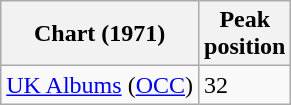<table class="wikitable">
<tr>
<th>Chart (1971)</th>
<th>Peak<br>position</th>
</tr>
<tr>
<td><a href='#'>UK Albums</a> (<a href='#'>OCC</a>)</td>
<td>32</td>
</tr>
</table>
